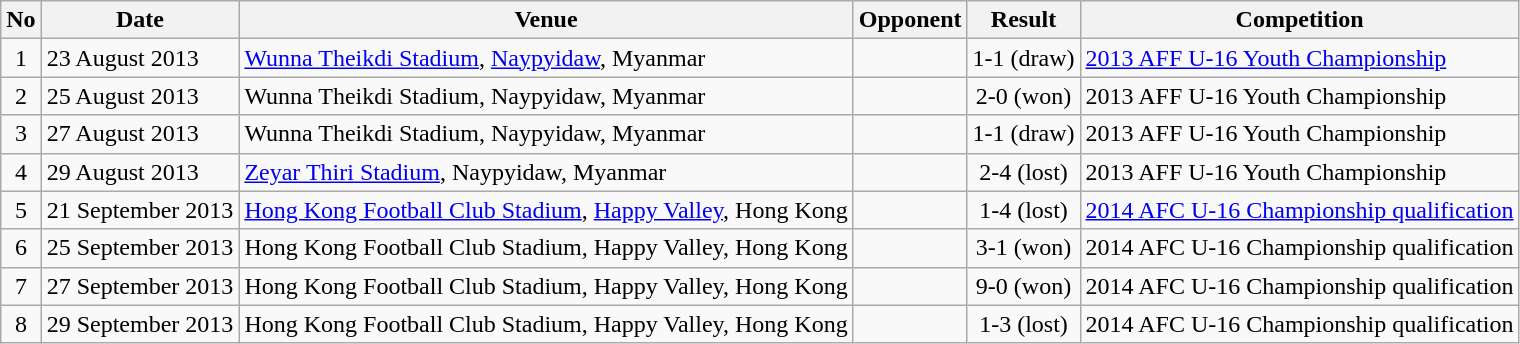<table class="wikitable">
<tr>
<th>No</th>
<th>Date</th>
<th>Venue</th>
<th>Opponent</th>
<th>Result</th>
<th>Competition</th>
</tr>
<tr>
<td align=center>1</td>
<td>23 August 2013</td>
<td><a href='#'>Wunna Theikdi Stadium</a>, <a href='#'>Naypyidaw</a>, Myanmar</td>
<td></td>
<td align=center>1-1 (draw)</td>
<td><a href='#'>2013 AFF U-16 Youth Championship</a></td>
</tr>
<tr>
<td align=center>2</td>
<td>25 August 2013</td>
<td>Wunna Theikdi Stadium, Naypyidaw, Myanmar</td>
<td></td>
<td align=center>2-0 (won)</td>
<td>2013 AFF U-16 Youth Championship</td>
</tr>
<tr>
<td align=center>3</td>
<td>27 August 2013</td>
<td>Wunna Theikdi Stadium, Naypyidaw, Myanmar</td>
<td></td>
<td align=center>1-1 (draw)</td>
<td>2013 AFF U-16 Youth Championship</td>
</tr>
<tr>
<td align=center>4</td>
<td>29 August 2013</td>
<td><a href='#'>Zeyar Thiri Stadium</a>, Naypyidaw, Myanmar</td>
<td></td>
<td align=center>2-4 (lost)</td>
<td>2013 AFF U-16 Youth Championship</td>
</tr>
<tr>
<td align=center>5</td>
<td>21 September 2013</td>
<td><a href='#'>Hong Kong Football Club Stadium</a>, <a href='#'>Happy Valley</a>, Hong Kong</td>
<td></td>
<td align=center>1-4 (lost)</td>
<td><a href='#'>2014 AFC U-16 Championship qualification</a></td>
</tr>
<tr>
<td align=center>6</td>
<td>25 September 2013</td>
<td>Hong Kong Football Club Stadium, Happy Valley, Hong Kong</td>
<td></td>
<td align=center>3-1 (won)</td>
<td>2014 AFC U-16 Championship qualification</td>
</tr>
<tr>
<td align=center>7</td>
<td>27 September 2013</td>
<td>Hong Kong Football Club Stadium, Happy Valley, Hong Kong</td>
<td></td>
<td align=center>9-0 (won)</td>
<td>2014 AFC U-16 Championship qualification</td>
</tr>
<tr>
<td align=center>8</td>
<td>29 September 2013</td>
<td>Hong Kong Football Club Stadium, Happy Valley, Hong Kong</td>
<td></td>
<td align=center>1-3 (lost)</td>
<td>2014 AFC U-16 Championship qualification</td>
</tr>
</table>
